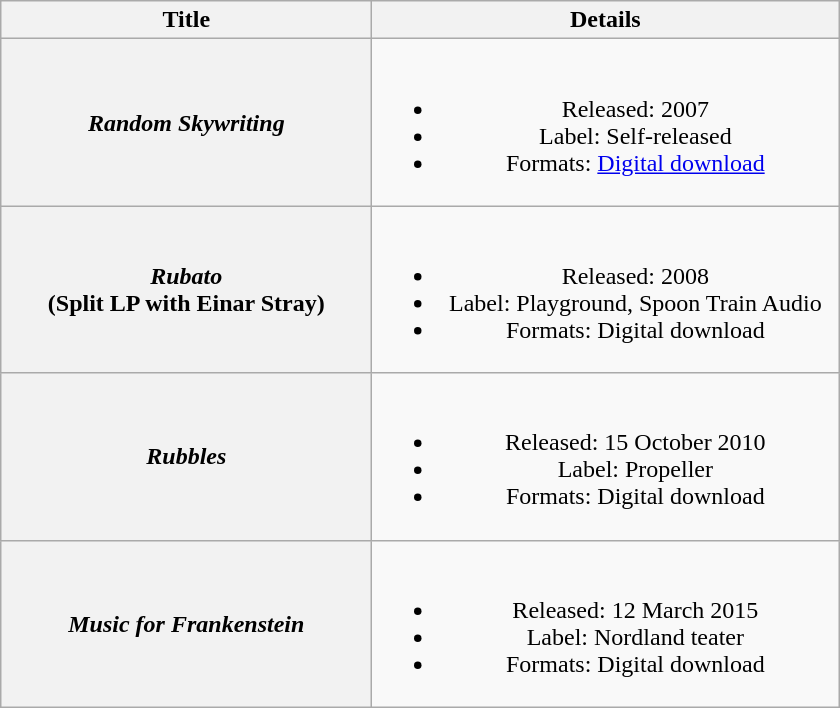<table class="wikitable plainrowheaders" style="text-align:center;">
<tr>
<th scope="col" style="width:15em;">Title</th>
<th scope="col" style="width:19em;">Details</th>
</tr>
<tr>
<th scope="row"><em>Random Skywriting</em></th>
<td><br><ul><li>Released: 2007</li><li>Label: Self-released</li><li>Formats: <a href='#'>Digital download</a></li></ul></td>
</tr>
<tr>
<th scope="row"><em>Rubato</em><br><span>(Split LP with Einar Stray)</span></th>
<td><br><ul><li>Released: 2008</li><li>Label: Playground, Spoon Train Audio</li><li>Formats: Digital download</li></ul></td>
</tr>
<tr>
<th scope="row"><em>Rubbles</em></th>
<td><br><ul><li>Released: 15 October 2010</li><li>Label: Propeller</li><li>Formats: Digital download</li></ul></td>
</tr>
<tr>
<th scope="row"><em>Music for Frankenstein</em></th>
<td><br><ul><li>Released: 12 March 2015</li><li>Label: Nordland teater</li><li>Formats: Digital download</li></ul></td>
</tr>
</table>
